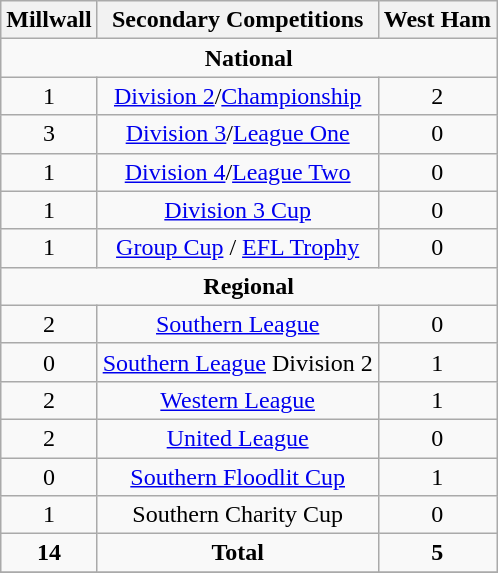<table class="sortable wikitable plainrowheaders" style="text-align:center">
<tr>
<th scope="col";>Millwall</th>
<th>Secondary Competitions</th>
<th scope="col";>West Ham</th>
</tr>
<tr>
<td colspan="3"><strong>National</strong></td>
</tr>
<tr>
<td>1</td>
<td><a href='#'>Division 2</a>/<a href='#'>Championship</a></td>
<td>2</td>
</tr>
<tr>
<td>3</td>
<td><a href='#'>Division 3</a>/<a href='#'>League One</a></td>
<td>0</td>
</tr>
<tr>
<td>1</td>
<td><a href='#'>Division 4</a>/<a href='#'>League Two</a></td>
<td>0</td>
</tr>
<tr>
<td>1</td>
<td><a href='#'>Division 3 Cup</a></td>
<td>0</td>
</tr>
<tr>
<td>1</td>
<td><a href='#'>Group Cup</a> / <a href='#'>EFL Trophy</a></td>
<td>0</td>
</tr>
<tr>
<td colspan="3"><strong>Regional</strong></td>
</tr>
<tr>
<td>2</td>
<td><a href='#'>Southern League</a></td>
<td>0</td>
</tr>
<tr>
<td>0</td>
<td><a href='#'>Southern League</a> Division 2</td>
<td>1</td>
</tr>
<tr>
<td>2</td>
<td><a href='#'>Western League</a></td>
<td>1</td>
</tr>
<tr>
<td>2</td>
<td><a href='#'>United League</a></td>
<td>0</td>
</tr>
<tr>
<td>0</td>
<td><a href='#'>Southern Floodlit Cup</a></td>
<td>1</td>
</tr>
<tr>
<td>1</td>
<td>Southern Charity Cup</td>
<td>0</td>
</tr>
<tr>
<td><strong>14</strong></td>
<td><strong>Total</strong></td>
<td><strong>5</strong></td>
</tr>
<tr>
</tr>
</table>
